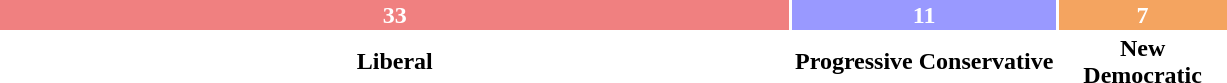<table style="width:65%; text-align:center;">
<tr style="color:white;">
<td style="background:#F08080; width:64.70%;"><strong>33</strong></td>
<td style="background:#9999FF; width:21.57%;"><strong>11</strong></td>
<td style="background:#F4A460; width:13.73%;"><strong>7</strong></td>
</tr>
<tr>
<td><span><strong>Liberal</strong></span></td>
<td><span><strong>Progressive Conservative</strong></span></td>
<td><span><strong>New Democratic</strong></span></td>
</tr>
</table>
